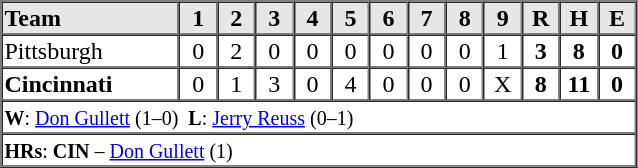<table border=1 cellspacing=0 width=425 style="margin-left:3em;">
<tr style="text-align:center; background-color:#e6e6e6;">
<th align=left width=28%>Team</th>
<th width=6%>1</th>
<th width=6%>2</th>
<th width=6%>3</th>
<th width=6%>4</th>
<th width=6%>5</th>
<th width=6%>6</th>
<th width=6%>7</th>
<th width=6%>8</th>
<th width=6%>9</th>
<th width=6%>R</th>
<th width=6%>H</th>
<th width=6%>E</th>
</tr>
<tr style="text-align:center;">
<td align=left>Pittsburgh</td>
<td>0</td>
<td>2</td>
<td>0</td>
<td>0</td>
<td>0</td>
<td>0</td>
<td>0</td>
<td>0</td>
<td>1</td>
<td><strong>3</strong></td>
<td><strong>8</strong></td>
<td><strong>0</strong></td>
</tr>
<tr style="text-align:center;">
<td align=left><strong>Cincinnati</strong></td>
<td>0</td>
<td>1</td>
<td>3</td>
<td>0</td>
<td>4</td>
<td>0</td>
<td>0</td>
<td>0</td>
<td>X</td>
<td><strong>8</strong></td>
<td><strong>11</strong></td>
<td><strong>0</strong></td>
</tr>
<tr style="text-align:left;">
<td colspan=14><small><strong>W</strong>: <a href='#'>Don Gullett</a> (1–0)  <strong>L</strong>: <a href='#'>Jerry Reuss</a> (0–1)  </small></td>
</tr>
<tr style="text-align:left;">
<td colspan=14><small><strong>HRs</strong>: <strong>CIN</strong> – <a href='#'>Don Gullett</a> (1)</small></td>
</tr>
</table>
